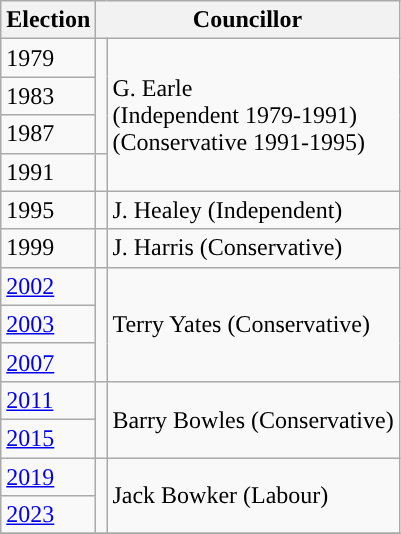<table class="wikitable">
<tr>
<th>Election</th>
<th colspan="2">Councillor</th>
</tr>
<tr>
<td>1979</td>
<td rowspan="3" style="background-color: "></td>
<td rowspan="4">G. Earle<br>(Independent 1979-1991)<br>(Conservative 1991-1995)</td>
</tr>
<tr>
<td>1983</td>
</tr>
<tr>
<td>1987</td>
</tr>
<tr>
<td>1991</td>
<td style="background-color: "></td>
</tr>
<tr>
<td>1995</td>
<td style="background-color: "></td>
<td>J. Healey (Independent)</td>
</tr>
<tr>
<td>1999</td>
<td style="background-color: "></td>
<td>J. Harris (Conservative)</td>
</tr>
<tr>
<td><a href='#'>2002</a></td>
<td rowspan="3" style="background-color: "></td>
<td rowspan="3">Terry Yates (Conservative)</td>
</tr>
<tr>
<td><a href='#'>2003</a></td>
</tr>
<tr>
<td><a href='#'>2007</a></td>
</tr>
<tr>
<td><a href='#'>2011</a></td>
<td rowspan="2" style="background-color: "></td>
<td rowspan="2">Barry Bowles (Conservative)</td>
</tr>
<tr>
<td><a href='#'>2015</a></td>
</tr>
<tr>
<td><a href='#'>2019</a></td>
<td rowspan="2" style="background-color: "></td>
<td rowspan="2">Jack Bowker (Labour)</td>
</tr>
<tr>
<td><a href='#'>2023</a></td>
</tr>
<tr>
</tr>
</table>
